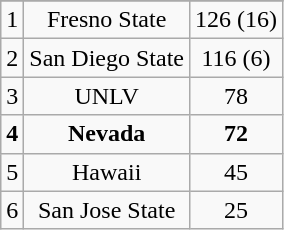<table class="wikitable" style="display: inline-table;">
<tr align="center">
</tr>
<tr align="center">
<td>1</td>
<td>Fresno State</td>
<td>126 (16)</td>
</tr>
<tr align="center">
<td>2</td>
<td>San Diego State</td>
<td>116 (6)</td>
</tr>
<tr align="center">
<td>3</td>
<td>UNLV</td>
<td>78</td>
</tr>
<tr align="center">
<td><strong>4</strong></td>
<td><strong>Nevada</strong></td>
<td><strong>72</strong></td>
</tr>
<tr align="center">
<td>5</td>
<td>Hawaii</td>
<td>45</td>
</tr>
<tr align="center">
<td>6</td>
<td>San Jose State</td>
<td>25</td>
</tr>
</table>
